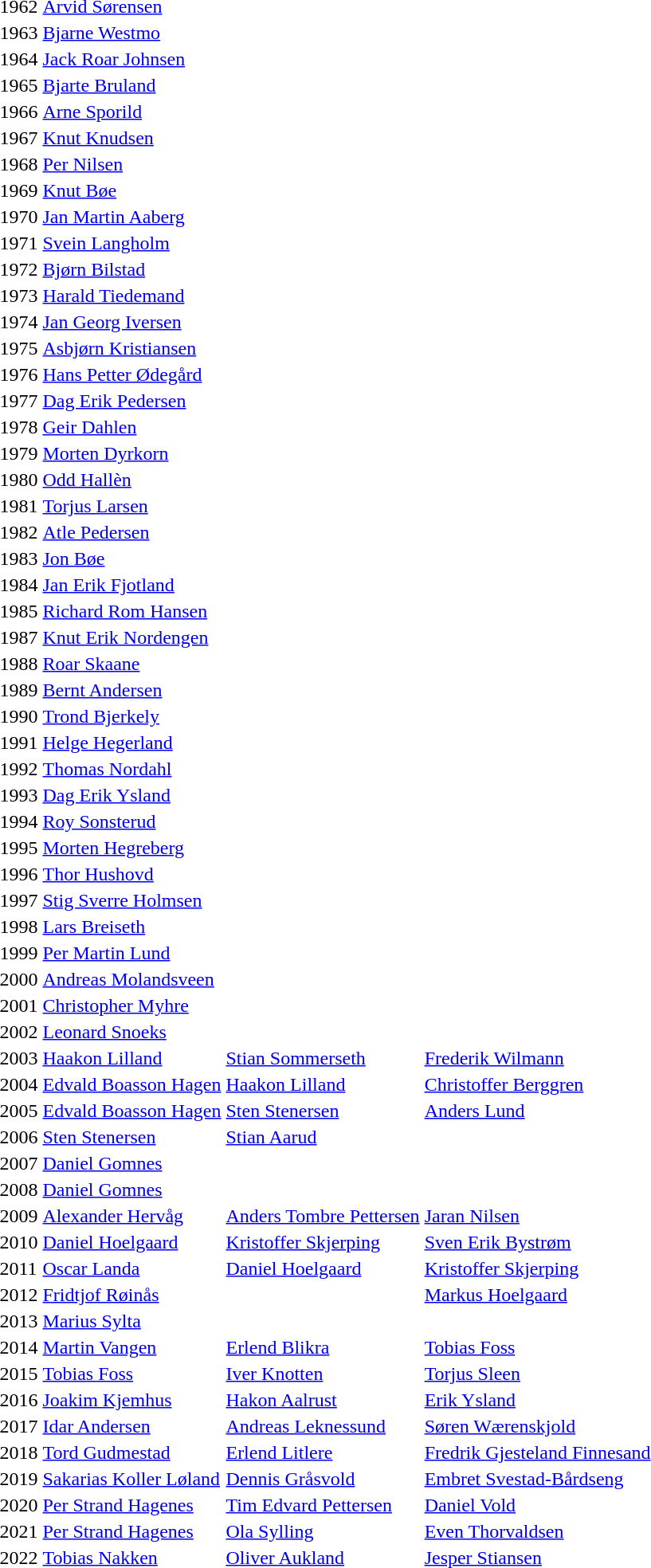<table>
<tr>
<td>1962</td>
<td><a href='#'>Arvid Sørensen</a></td>
<td></td>
<td></td>
</tr>
<tr>
<td>1963</td>
<td><a href='#'>Bjarne Westmo</a></td>
<td></td>
<td></td>
</tr>
<tr>
<td>1964</td>
<td><a href='#'>Jack Roar Johnsen</a></td>
<td></td>
<td></td>
</tr>
<tr>
<td>1965</td>
<td><a href='#'>Bjarte Bruland</a></td>
<td></td>
<td></td>
</tr>
<tr>
<td>1966</td>
<td><a href='#'>Arne Sporild</a></td>
<td></td>
<td></td>
</tr>
<tr>
<td>1967</td>
<td><a href='#'>Knut Knudsen</a></td>
<td></td>
<td></td>
</tr>
<tr>
<td>1968</td>
<td><a href='#'>Per Nilsen</a></td>
<td></td>
<td></td>
</tr>
<tr>
<td>1969</td>
<td><a href='#'>Knut Bøe</a></td>
<td></td>
<td></td>
</tr>
<tr>
<td>1970</td>
<td><a href='#'>Jan Martin Aaberg</a></td>
<td></td>
<td></td>
</tr>
<tr>
<td>1971</td>
<td><a href='#'>Svein Langholm</a></td>
<td></td>
<td></td>
</tr>
<tr>
<td>1972</td>
<td><a href='#'>Bjørn Bilstad</a></td>
<td></td>
<td></td>
</tr>
<tr>
<td>1973</td>
<td><a href='#'>Harald Tiedemand</a></td>
<td></td>
<td></td>
</tr>
<tr>
<td>1974</td>
<td><a href='#'>Jan Georg Iversen</a></td>
<td></td>
<td></td>
</tr>
<tr>
<td>1975</td>
<td><a href='#'>Asbjørn Kristiansen</a></td>
<td></td>
<td></td>
</tr>
<tr>
<td>1976</td>
<td><a href='#'>Hans Petter Ødegård</a></td>
<td></td>
<td></td>
</tr>
<tr>
<td>1977</td>
<td><a href='#'>Dag Erik Pedersen</a></td>
<td></td>
<td></td>
</tr>
<tr>
<td>1978</td>
<td><a href='#'>Geir Dahlen</a></td>
<td></td>
<td></td>
</tr>
<tr>
<td>1979</td>
<td><a href='#'>Morten Dyrkorn</a></td>
<td></td>
<td></td>
</tr>
<tr>
<td>1980</td>
<td><a href='#'>Odd Hallèn</a></td>
<td></td>
<td></td>
</tr>
<tr>
<td>1981</td>
<td><a href='#'>Torjus Larsen</a></td>
<td></td>
<td></td>
</tr>
<tr>
<td>1982</td>
<td><a href='#'>Atle Pedersen</a></td>
<td></td>
<td></td>
</tr>
<tr>
<td>1983</td>
<td><a href='#'>Jon Bøe</a></td>
<td></td>
<td></td>
</tr>
<tr>
<td>1984</td>
<td><a href='#'>Jan Erik Fjotland</a></td>
<td></td>
<td></td>
</tr>
<tr>
<td>1985</td>
<td><a href='#'>Richard Rom Hansen</a></td>
<td></td>
<td></td>
</tr>
<tr>
<td>1987</td>
<td><a href='#'>Knut Erik Nordengen</a></td>
<td></td>
<td></td>
</tr>
<tr>
<td>1988</td>
<td><a href='#'>Roar Skaane</a></td>
<td></td>
<td></td>
</tr>
<tr>
<td>1989</td>
<td><a href='#'>Bernt Andersen</a></td>
<td></td>
<td></td>
</tr>
<tr>
<td>1990</td>
<td><a href='#'>Trond Bjerkely</a></td>
<td></td>
<td></td>
</tr>
<tr>
<td>1991</td>
<td><a href='#'>Helge Hegerland</a></td>
<td></td>
<td></td>
</tr>
<tr>
<td>1992</td>
<td><a href='#'>Thomas Nordahl</a></td>
<td></td>
<td></td>
</tr>
<tr>
<td>1993</td>
<td><a href='#'>Dag Erik Ysland</a></td>
<td></td>
<td></td>
</tr>
<tr>
<td>1994</td>
<td><a href='#'>Roy Sonsterud</a></td>
<td></td>
<td></td>
</tr>
<tr>
<td>1995</td>
<td><a href='#'>Morten Hegreberg</a></td>
<td></td>
<td></td>
</tr>
<tr>
<td>1996</td>
<td><a href='#'>Thor Hushovd</a></td>
<td></td>
<td></td>
</tr>
<tr>
<td>1997</td>
<td><a href='#'>Stig Sverre Holmsen</a></td>
<td></td>
<td></td>
</tr>
<tr>
<td>1998</td>
<td><a href='#'>Lars Breiseth</a></td>
<td></td>
<td></td>
</tr>
<tr>
<td>1999</td>
<td><a href='#'>Per Martin Lund</a></td>
<td></td>
<td></td>
</tr>
<tr>
<td>2000</td>
<td><a href='#'>Andreas Molandsveen</a></td>
<td></td>
<td></td>
</tr>
<tr>
<td>2001</td>
<td><a href='#'>Christopher Myhre</a></td>
<td></td>
<td></td>
</tr>
<tr>
<td>2002</td>
<td><a href='#'>Leonard Snoeks</a></td>
<td></td>
<td></td>
</tr>
<tr>
<td>2003</td>
<td><a href='#'>Haakon Lilland</a></td>
<td><a href='#'>Stian Sommerseth</a></td>
<td><a href='#'>Frederik Wilmann</a></td>
</tr>
<tr>
<td>2004</td>
<td><a href='#'>Edvald Boasson Hagen</a></td>
<td><a href='#'>Haakon Lilland</a></td>
<td><a href='#'>Christoffer Berggren</a></td>
</tr>
<tr>
<td>2005</td>
<td><a href='#'>Edvald Boasson Hagen</a></td>
<td><a href='#'>Sten Stenersen</a></td>
<td><a href='#'>Anders Lund</a></td>
</tr>
<tr>
<td>2006</td>
<td><a href='#'>Sten Stenersen</a></td>
<td><a href='#'>Stian Aarud</a></td>
<td></td>
</tr>
<tr>
<td>2007</td>
<td><a href='#'>Daniel Gomnes</a></td>
<td></td>
<td></td>
</tr>
<tr>
<td>2008</td>
<td><a href='#'>Daniel Gomnes</a></td>
<td></td>
<td></td>
</tr>
<tr>
<td>2009</td>
<td><a href='#'>Alexander Hervåg</a></td>
<td><a href='#'>Anders Tombre Pettersen</a></td>
<td><a href='#'>Jaran Nilsen</a></td>
</tr>
<tr>
<td>2010</td>
<td><a href='#'>Daniel Hoelgaard</a></td>
<td><a href='#'>Kristoffer Skjerping</a></td>
<td><a href='#'>Sven Erik Bystrøm</a></td>
</tr>
<tr>
<td>2011</td>
<td><a href='#'>Oscar Landa</a></td>
<td><a href='#'>Daniel Hoelgaard</a></td>
<td><a href='#'>Kristoffer Skjerping</a></td>
</tr>
<tr>
<td>2012</td>
<td><a href='#'>Fridtjof Røinås</a></td>
<td></td>
<td><a href='#'>Markus Hoelgaard</a></td>
</tr>
<tr>
<td>2013</td>
<td><a href='#'>Marius Sylta</a></td>
<td></td>
<td></td>
</tr>
<tr>
<td>2014</td>
<td><a href='#'>Martin Vangen</a></td>
<td><a href='#'>Erlend Blikra</a></td>
<td><a href='#'>Tobias Foss</a></td>
</tr>
<tr>
<td>2015</td>
<td><a href='#'>Tobias Foss</a></td>
<td><a href='#'>Iver Knotten</a></td>
<td><a href='#'>Torjus Sleen</a></td>
</tr>
<tr>
<td>2016</td>
<td><a href='#'>Joakim Kjemhus</a></td>
<td><a href='#'>Hakon Aalrust</a></td>
<td><a href='#'>Erik Ysland</a></td>
</tr>
<tr>
<td>2017</td>
<td><a href='#'>Idar Andersen</a></td>
<td><a href='#'>Andreas Leknessund</a></td>
<td><a href='#'>Søren Wærenskjold</a></td>
</tr>
<tr>
<td>2018</td>
<td><a href='#'>Tord Gudmestad</a></td>
<td><a href='#'>Erlend Litlere</a></td>
<td><a href='#'>Fredrik Gjesteland Finnesand</a></td>
</tr>
<tr>
<td>2019</td>
<td><a href='#'>Sakarias Koller Løland</a></td>
<td><a href='#'>Dennis Gråsvold</a></td>
<td><a href='#'>Embret Svestad-Bårdseng</a></td>
</tr>
<tr>
<td>2020</td>
<td><a href='#'>Per Strand Hagenes</a></td>
<td><a href='#'>Tim Edvard Pettersen</a></td>
<td><a href='#'>Daniel Vold</a></td>
</tr>
<tr>
<td>2021</td>
<td><a href='#'>Per Strand Hagenes</a></td>
<td><a href='#'>Ola Sylling</a></td>
<td><a href='#'>Even Thorvaldsen</a></td>
</tr>
<tr>
<td>2022</td>
<td><a href='#'>Tobias Nakken</a></td>
<td><a href='#'>Oliver Aukland</a></td>
<td><a href='#'>Jesper Stiansen</a></td>
</tr>
</table>
